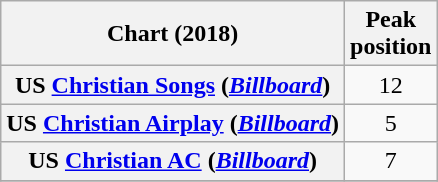<table class="wikitable sortable plainrowheaders" style="text-align:center">
<tr>
<th scope="col">Chart (2018)</th>
<th scope="col">Peak<br> position</th>
</tr>
<tr>
<th scope="row">US <a href='#'>Christian Songs</a> (<a href='#'><em>Billboard</em></a>)</th>
<td>12</td>
</tr>
<tr>
<th scope="row">US <a href='#'>Christian Airplay</a> (<a href='#'><em>Billboard</em></a>)</th>
<td>5</td>
</tr>
<tr>
<th scope="row">US <a href='#'>Christian AC</a> (<em><a href='#'>Billboard</a></em>)</th>
<td>7</td>
</tr>
<tr>
</tr>
</table>
